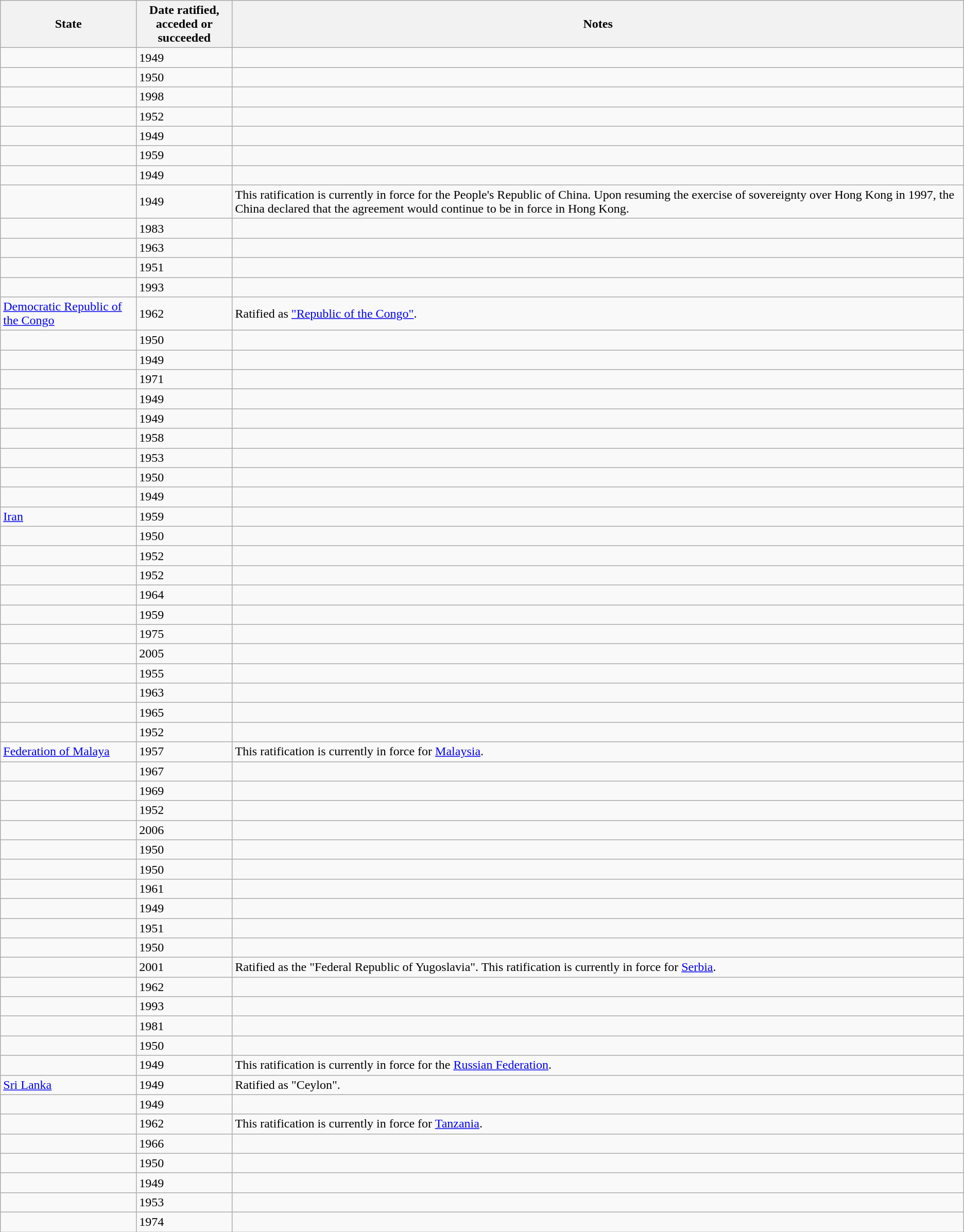<table class="wikitable sortable">
<tr>
<th>State</th>
<th>Date ratified,<br>acceded or succeeded</th>
<th>Notes</th>
</tr>
<tr>
<td></td>
<td>1949</td>
<td></td>
</tr>
<tr>
<td></td>
<td>1950</td>
<td></td>
</tr>
<tr>
<td></td>
<td>1998</td>
<td></td>
</tr>
<tr>
<td></td>
<td>1952</td>
<td></td>
</tr>
<tr>
<td></td>
<td>1949</td>
<td></td>
</tr>
<tr>
<td></td>
<td>1959</td>
<td></td>
</tr>
<tr>
<td></td>
<td>1949</td>
<td></td>
</tr>
<tr>
<td></td>
<td>1949</td>
<td>This ratification is currently in force for the People's Republic of China. Upon resuming the exercise of sovereignty over Hong Kong in 1997, the China declared that the agreement would continue to be in force in Hong Kong.</td>
</tr>
<tr>
<td></td>
<td>1983</td>
<td></td>
</tr>
<tr>
<td></td>
<td>1963</td>
<td></td>
</tr>
<tr>
<td></td>
<td>1951</td>
<td></td>
</tr>
<tr>
<td></td>
<td>1993</td>
<td></td>
</tr>
<tr>
<td> <a href='#'>Democratic Republic of the Congo</a></td>
<td>1962</td>
<td>Ratified as <a href='#'>"Republic of the Congo"</a>.</td>
</tr>
<tr>
<td></td>
<td>1950</td>
<td></td>
</tr>
<tr>
<td></td>
<td>1949</td>
<td></td>
</tr>
<tr>
<td></td>
<td>1971</td>
<td></td>
</tr>
<tr>
<td></td>
<td>1949</td>
<td></td>
</tr>
<tr>
<td></td>
<td>1949</td>
<td></td>
</tr>
<tr>
<td></td>
<td>1958</td>
<td></td>
</tr>
<tr>
<td></td>
<td>1953</td>
<td></td>
</tr>
<tr>
<td></td>
<td>1950</td>
<td></td>
</tr>
<tr>
<td></td>
<td>1949</td>
<td></td>
</tr>
<tr>
<td> <a href='#'>Iran</a></td>
<td>1959</td>
<td></td>
</tr>
<tr>
<td></td>
<td>1950</td>
<td></td>
</tr>
<tr>
<td></td>
<td>1952</td>
<td></td>
</tr>
<tr>
<td></td>
<td>1952</td>
<td></td>
</tr>
<tr>
<td></td>
<td>1964</td>
<td></td>
</tr>
<tr>
<td></td>
<td>1959</td>
<td></td>
</tr>
<tr>
<td></td>
<td>1975</td>
<td></td>
</tr>
<tr>
<td></td>
<td>2005</td>
<td></td>
</tr>
<tr>
<td></td>
<td>1955</td>
<td></td>
</tr>
<tr>
<td></td>
<td>1963</td>
<td></td>
</tr>
<tr>
<td></td>
<td>1965</td>
<td></td>
</tr>
<tr>
<td></td>
<td>1952</td>
<td></td>
</tr>
<tr>
<td> <a href='#'>Federation of Malaya</a></td>
<td>1957</td>
<td>This ratification is currently in force for <a href='#'>Malaysia</a>.</td>
</tr>
<tr>
<td></td>
<td>1967</td>
<td></td>
</tr>
<tr>
<td></td>
<td>1969</td>
<td></td>
</tr>
<tr>
<td></td>
<td>1952</td>
<td></td>
</tr>
<tr>
<td></td>
<td>2006</td>
<td></td>
</tr>
<tr>
<td></td>
<td>1950</td>
<td></td>
</tr>
<tr>
<td></td>
<td>1950</td>
<td></td>
</tr>
<tr>
<td></td>
<td>1961</td>
<td></td>
</tr>
<tr>
<td></td>
<td>1949</td>
<td></td>
</tr>
<tr>
<td></td>
<td>1951</td>
<td></td>
</tr>
<tr>
<td></td>
<td>1950</td>
<td></td>
</tr>
<tr>
<td></td>
<td>2001</td>
<td>Ratified as the "Federal Republic of Yugoslavia". This ratification is currently in force for <a href='#'>Serbia</a>.</td>
</tr>
<tr>
<td></td>
<td>1962</td>
<td></td>
</tr>
<tr>
<td></td>
<td>1993</td>
<td></td>
</tr>
<tr>
<td></td>
<td>1981</td>
<td></td>
</tr>
<tr>
<td></td>
<td>1950</td>
<td></td>
</tr>
<tr>
<td></td>
<td>1949</td>
<td>This ratification is currently in force for the <a href='#'>Russian Federation</a>.</td>
</tr>
<tr>
<td> <a href='#'>Sri Lanka</a></td>
<td>1949</td>
<td>Ratified as "Ceylon".</td>
</tr>
<tr>
<td></td>
<td>1949</td>
<td></td>
</tr>
<tr>
<td></td>
<td>1962</td>
<td>This ratification is currently in force for <a href='#'>Tanzania</a>.</td>
</tr>
<tr>
<td></td>
<td>1966</td>
<td></td>
</tr>
<tr>
<td></td>
<td>1950</td>
<td></td>
</tr>
<tr>
<td></td>
<td>1949</td>
<td></td>
</tr>
<tr>
<td></td>
<td>1953</td>
<td></td>
</tr>
<tr>
<td></td>
<td>1974</td>
<td></td>
</tr>
</table>
